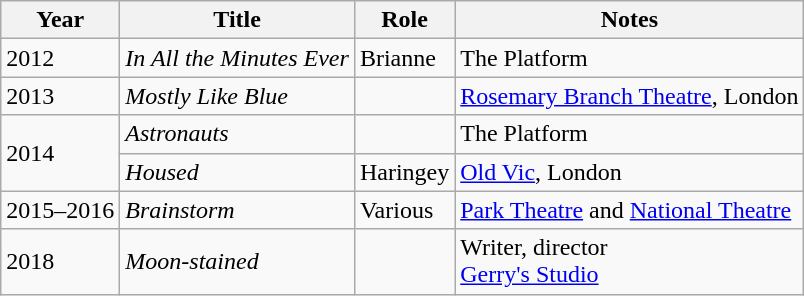<table class="wikitable sortable">
<tr>
<th>Year</th>
<th>Title</th>
<th>Role</th>
<th class="unsortable">Notes</th>
</tr>
<tr>
<td>2012</td>
<td><em>In All the Minutes Ever</em></td>
<td>Brianne</td>
<td>The Platform</td>
</tr>
<tr>
<td>2013</td>
<td><em>Mostly Like Blue</em></td>
<td></td>
<td><a href='#'>Rosemary Branch Theatre</a>, London</td>
</tr>
<tr>
<td rowspan="2">2014</td>
<td><em>Astronauts</em></td>
<td></td>
<td>The Platform</td>
</tr>
<tr>
<td><em>Housed</em></td>
<td>Haringey</td>
<td><a href='#'>Old Vic</a>, London</td>
</tr>
<tr>
<td>2015–2016</td>
<td><em>Brainstorm</em></td>
<td>Various</td>
<td><a href='#'>Park Theatre</a> and <a href='#'>National Theatre</a></td>
</tr>
<tr>
<td>2018</td>
<td><em>Moon-stained</em></td>
<td></td>
<td>Writer, director<br><a href='#'>Gerry's Studio</a></td>
</tr>
</table>
